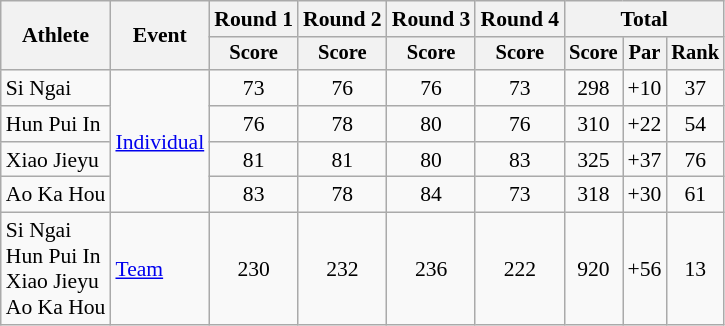<table class=wikitable style=font-size:90%;text-align:center>
<tr>
<th rowspan=2>Athlete</th>
<th rowspan=2>Event</th>
<th>Round 1</th>
<th>Round 2</th>
<th>Round 3</th>
<th>Round 4</th>
<th colspan=3>Total</th>
</tr>
<tr style="font-size:95%">
<th>Score</th>
<th>Score</th>
<th>Score</th>
<th>Score</th>
<th>Score</th>
<th>Par</th>
<th>Rank</th>
</tr>
<tr>
<td align=left>Si Ngai</td>
<td align=left rowspan=4><a href='#'>Individual</a></td>
<td>73</td>
<td>76</td>
<td>76</td>
<td>73</td>
<td>298</td>
<td>+10</td>
<td>37</td>
</tr>
<tr>
<td align=left>Hun Pui In</td>
<td>76</td>
<td>78</td>
<td>80</td>
<td>76</td>
<td>310</td>
<td>+22</td>
<td>54</td>
</tr>
<tr>
<td align=left>Xiao Jieyu</td>
<td>81</td>
<td>81</td>
<td>80</td>
<td>83</td>
<td>325</td>
<td>+37</td>
<td>76</td>
</tr>
<tr>
<td align=left>Ao Ka Hou</td>
<td>83</td>
<td>78</td>
<td>84</td>
<td>73</td>
<td>318</td>
<td>+30</td>
<td>61</td>
</tr>
<tr>
<td align=left>Si Ngai<br>Hun Pui In<br>Xiao Jieyu<br>Ao Ka Hou</td>
<td align=left><a href='#'>Team</a></td>
<td>230</td>
<td>232</td>
<td>236</td>
<td>222</td>
<td>920</td>
<td>+56</td>
<td>13</td>
</tr>
</table>
